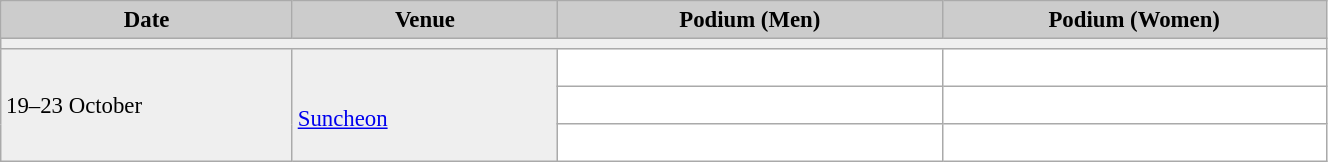<table class="wikitable" width=70% bgcolor="#f7f8ff" cellpadding="3" cellspacing="0" border="1" style="font-size: 95%; border: gray solid 1px; border-collapse: collapse;">
<tr bgcolor="#CCCCCC">
<td align="center"><strong>Date</strong></td>
<td width=20% align="center"><strong>Venue</strong></td>
<td width=29% align="center"><strong>Podium (Men)</strong></td>
<td width=29% align="center"><strong>Podium (Women)</strong></td>
</tr>
<tr bgcolor="#EFEFEF">
<td colspan=4></td>
</tr>
<tr bgcolor="#EFEFEF">
<td rowspan=3>19–23 October</td>
<td rowspan=3><br><a href='#'>Suncheon</a></td>
<td bgcolor="#ffffff">   </td>
<td bgcolor="#ffffff">   </td>
</tr>
<tr>
<td bgcolor="#ffffff">   </td>
<td bgcolor="#ffffff">   </td>
</tr>
<tr>
<td bgcolor="#ffffff">   </td>
<td bgcolor="#ffffff">   </td>
</tr>
</table>
